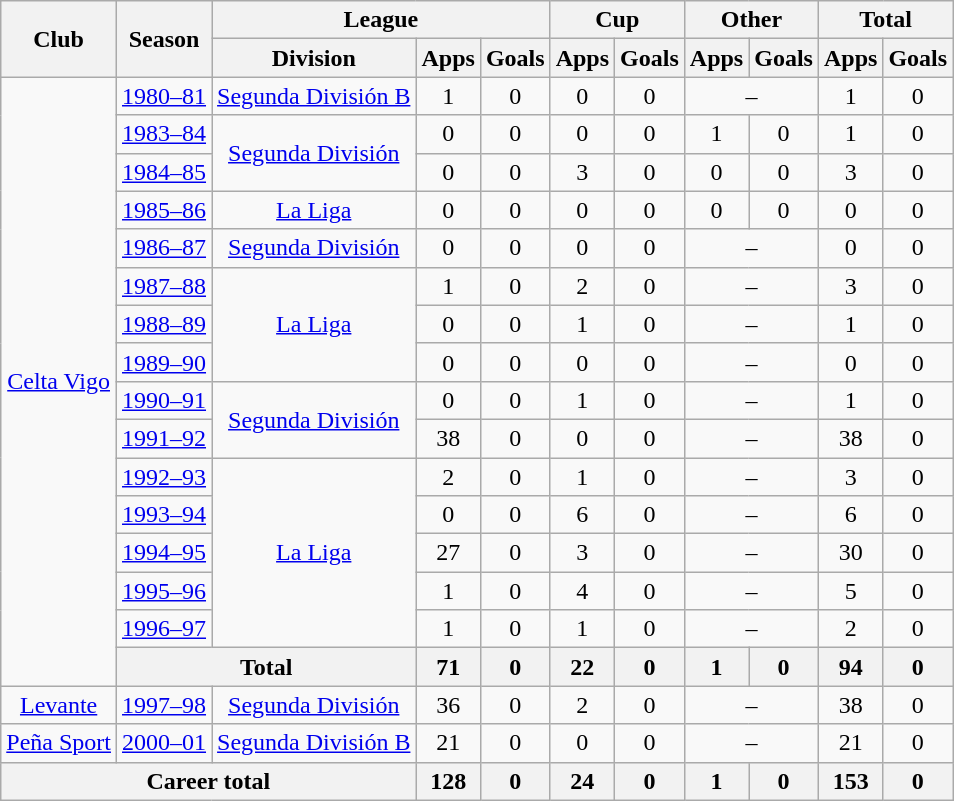<table class="wikitable" style="text-align: center;">
<tr>
<th rowspan="2">Club</th>
<th rowspan="2">Season</th>
<th colspan="3">League</th>
<th colspan="2">Cup</th>
<th colspan="2">Other</th>
<th colspan="2">Total</th>
</tr>
<tr>
<th>Division</th>
<th>Apps</th>
<th>Goals</th>
<th>Apps</th>
<th>Goals</th>
<th>Apps</th>
<th>Goals</th>
<th>Apps</th>
<th>Goals</th>
</tr>
<tr>
<td rowspan="16" valign="center"><a href='#'>Celta Vigo</a></td>
<td><a href='#'>1980–81</a></td>
<td><a href='#'>Segunda División B</a></td>
<td>1</td>
<td>0</td>
<td>0</td>
<td>0</td>
<td colspan="2">–</td>
<td>1</td>
<td>0</td>
</tr>
<tr>
<td><a href='#'>1983–84</a></td>
<td rowspan="2"><a href='#'>Segunda División</a></td>
<td>0</td>
<td>0</td>
<td>0</td>
<td>0</td>
<td>1</td>
<td>0</td>
<td>1</td>
<td>0</td>
</tr>
<tr>
<td><a href='#'>1984–85</a></td>
<td>0</td>
<td>0</td>
<td>3</td>
<td>0</td>
<td>0</td>
<td>0</td>
<td>3</td>
<td>0</td>
</tr>
<tr>
<td><a href='#'>1985–86</a></td>
<td><a href='#'>La Liga</a></td>
<td>0</td>
<td>0</td>
<td>0</td>
<td>0</td>
<td>0</td>
<td>0</td>
<td>0</td>
<td>0</td>
</tr>
<tr>
<td><a href='#'>1986–87</a></td>
<td><a href='#'>Segunda División</a></td>
<td>0</td>
<td>0</td>
<td>0</td>
<td>0</td>
<td colspan="2">–</td>
<td>0</td>
<td>0</td>
</tr>
<tr>
<td><a href='#'>1987–88</a></td>
<td rowspan="3"><a href='#'>La Liga</a></td>
<td>1</td>
<td>0</td>
<td>2</td>
<td>0</td>
<td colspan="2">–</td>
<td>3</td>
<td>0</td>
</tr>
<tr>
<td><a href='#'>1988–89</a></td>
<td>0</td>
<td>0</td>
<td>1</td>
<td>0</td>
<td colspan="2">–</td>
<td>1</td>
<td>0</td>
</tr>
<tr>
<td><a href='#'>1989–90</a></td>
<td>0</td>
<td>0</td>
<td>0</td>
<td>0</td>
<td colspan="2">–</td>
<td>0</td>
<td>0</td>
</tr>
<tr>
<td><a href='#'>1990–91</a></td>
<td rowspan="2"><a href='#'>Segunda División</a></td>
<td>0</td>
<td>0</td>
<td>1</td>
<td>0</td>
<td colspan="2">–</td>
<td>1</td>
<td>0</td>
</tr>
<tr>
<td><a href='#'>1991–92</a></td>
<td>38</td>
<td>0</td>
<td>0</td>
<td>0</td>
<td colspan="2">–</td>
<td>38</td>
<td>0</td>
</tr>
<tr>
<td><a href='#'>1992–93</a></td>
<td rowspan="5"><a href='#'>La Liga</a></td>
<td>2</td>
<td>0</td>
<td>1</td>
<td>0</td>
<td colspan="2">–</td>
<td>3</td>
<td>0</td>
</tr>
<tr>
<td><a href='#'>1993–94</a></td>
<td>0</td>
<td>0</td>
<td>6</td>
<td>0</td>
<td colspan="2">–</td>
<td>6</td>
<td>0</td>
</tr>
<tr>
<td><a href='#'>1994–95</a></td>
<td>27</td>
<td>0</td>
<td>3</td>
<td>0</td>
<td colspan="2">–</td>
<td>30</td>
<td>0</td>
</tr>
<tr>
<td><a href='#'>1995–96</a></td>
<td>1</td>
<td>0</td>
<td>4</td>
<td>0</td>
<td colspan="2">–</td>
<td>5</td>
<td>0</td>
</tr>
<tr>
<td><a href='#'>1996–97</a></td>
<td>1</td>
<td>0</td>
<td>1</td>
<td>0</td>
<td colspan="2">–</td>
<td>2</td>
<td>0</td>
</tr>
<tr>
<th colspan="2">Total</th>
<th>71</th>
<th>0</th>
<th>22</th>
<th>0</th>
<th>1</th>
<th>0</th>
<th>94</th>
<th>0</th>
</tr>
<tr>
<td valign="center"><a href='#'>Levante</a></td>
<td><a href='#'>1997–98</a></td>
<td><a href='#'>Segunda División</a></td>
<td>36</td>
<td>0</td>
<td>2</td>
<td>0</td>
<td colspan="2">–</td>
<td>38</td>
<td>0</td>
</tr>
<tr>
<td valign="center"><a href='#'>Peña Sport</a></td>
<td><a href='#'>2000–01</a></td>
<td><a href='#'>Segunda División B</a></td>
<td>21</td>
<td>0</td>
<td>0</td>
<td>0</td>
<td colspan="2">–</td>
<td>21</td>
<td>0</td>
</tr>
<tr>
<th colspan="3">Career total</th>
<th>128</th>
<th>0</th>
<th>24</th>
<th>0</th>
<th>1</th>
<th>0</th>
<th>153</th>
<th>0</th>
</tr>
</table>
